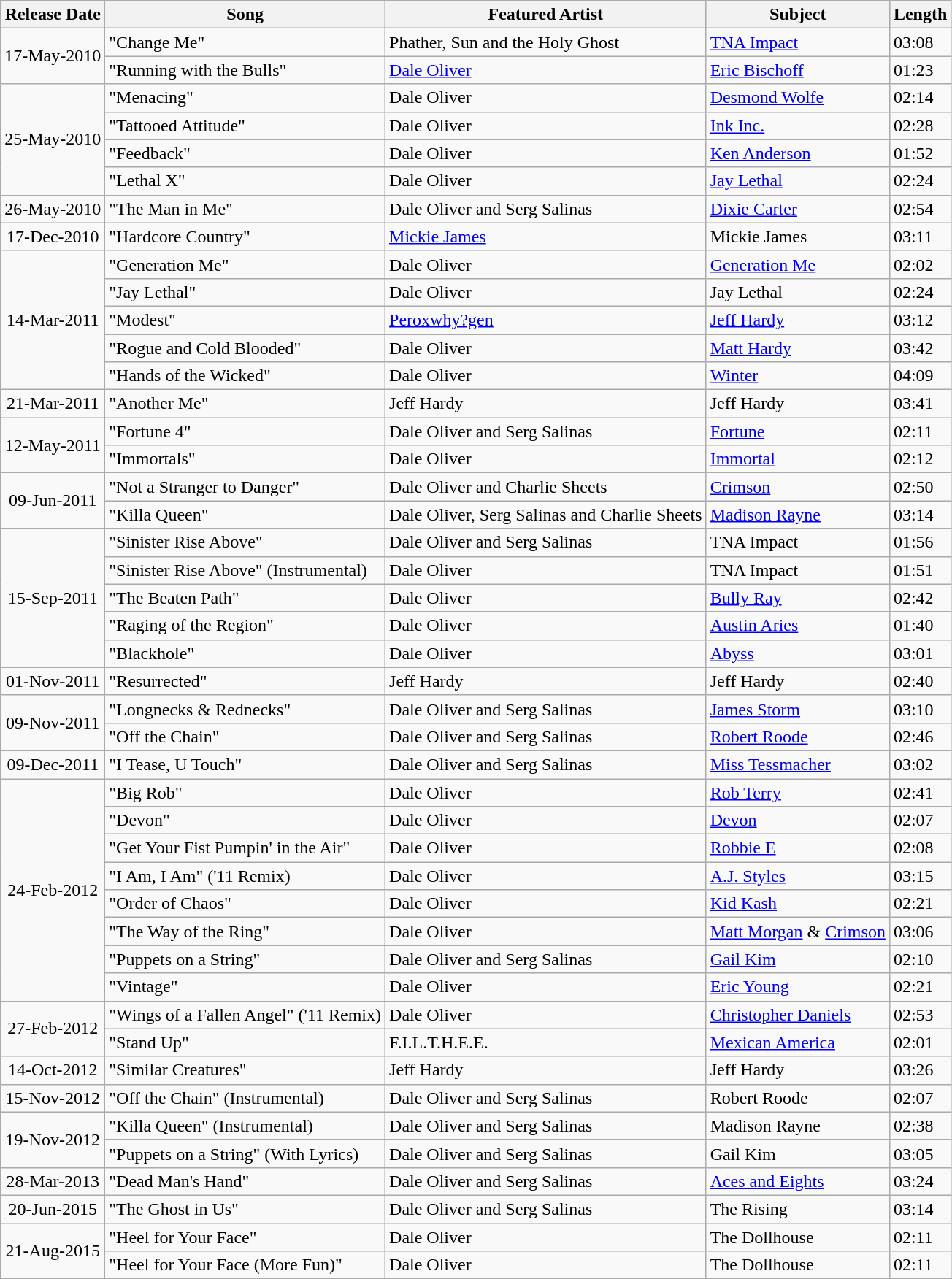<table class="wikitable">
<tr>
<th>Release Date</th>
<th>Song</th>
<th>Featured Artist</th>
<th>Subject</th>
<th>Length</th>
</tr>
<tr>
<td align=center rowspan=2>17-May-2010</td>
<td>"Change Me"</td>
<td>Phather, Sun and the Holy Ghost</td>
<td><a href='#'>TNA Impact</a></td>
<td>03:08</td>
</tr>
<tr>
<td>"Running with the Bulls"</td>
<td><a href='#'>Dale Oliver</a></td>
<td><a href='#'>Eric Bischoff</a></td>
<td>01:23</td>
</tr>
<tr>
<td align=center rowspan=4>25-May-2010</td>
<td>"Menacing"</td>
<td>Dale Oliver</td>
<td><a href='#'>Desmond Wolfe</a></td>
<td>02:14</td>
</tr>
<tr>
<td>"Tattooed Attitude"</td>
<td>Dale Oliver</td>
<td><a href='#'>Ink Inc.</a></td>
<td>02:28</td>
</tr>
<tr>
<td>"Feedback"</td>
<td>Dale Oliver</td>
<td><a href='#'>Ken Anderson</a></td>
<td>01:52</td>
</tr>
<tr>
<td>"Lethal X"</td>
<td>Dale Oliver</td>
<td><a href='#'>Jay Lethal</a></td>
<td>02:24</td>
</tr>
<tr>
<td align=center>26-May-2010</td>
<td>"The Man in Me"</td>
<td>Dale Oliver and Serg Salinas</td>
<td><a href='#'>Dixie Carter</a></td>
<td>02:54</td>
</tr>
<tr>
<td align=center>17-Dec-2010</td>
<td>"Hardcore Country"</td>
<td><a href='#'>Mickie James</a></td>
<td>Mickie James</td>
<td>03:11</td>
</tr>
<tr>
<td align=center rowspan=5>14-Mar-2011</td>
<td>"Generation Me"</td>
<td>Dale Oliver</td>
<td><a href='#'>Generation Me</a></td>
<td>02:02</td>
</tr>
<tr>
<td>"Jay Lethal"</td>
<td>Dale Oliver</td>
<td>Jay Lethal</td>
<td>02:24</td>
</tr>
<tr>
<td>"Modest"</td>
<td><a href='#'>Peroxwhy?gen</a></td>
<td><a href='#'>Jeff Hardy</a></td>
<td>03:12</td>
</tr>
<tr>
<td>"Rogue and Cold Blooded"</td>
<td>Dale Oliver</td>
<td><a href='#'>Matt Hardy</a></td>
<td>03:42</td>
</tr>
<tr>
<td>"Hands of the Wicked"</td>
<td>Dale Oliver</td>
<td><a href='#'>Winter</a></td>
<td>04:09</td>
</tr>
<tr>
<td align=center>21-Mar-2011</td>
<td>"Another Me"</td>
<td>Jeff Hardy</td>
<td>Jeff Hardy</td>
<td>03:41</td>
</tr>
<tr>
<td align=center rowspan=2>12-May-2011</td>
<td>"Fortune 4"</td>
<td>Dale Oliver and Serg Salinas</td>
<td><a href='#'>Fortune</a></td>
<td>02:11</td>
</tr>
<tr>
<td>"Immortals"</td>
<td>Dale Oliver</td>
<td><a href='#'>Immortal</a></td>
<td>02:12</td>
</tr>
<tr>
<td align=center rowspan=2>09-Jun-2011</td>
<td>"Not a Stranger to Danger"</td>
<td>Dale Oliver and Charlie Sheets</td>
<td><a href='#'>Crimson</a></td>
<td>02:50</td>
</tr>
<tr>
<td>"Killa Queen"</td>
<td>Dale Oliver, Serg Salinas and Charlie Sheets</td>
<td><a href='#'>Madison Rayne</a></td>
<td>03:14</td>
</tr>
<tr>
<td align=center rowspan=5>15-Sep-2011</td>
<td>"Sinister Rise Above"</td>
<td>Dale Oliver and Serg Salinas</td>
<td>TNA Impact</td>
<td>01:56</td>
</tr>
<tr>
<td>"Sinister Rise Above" (Instrumental)</td>
<td>Dale Oliver</td>
<td>TNA Impact</td>
<td>01:51</td>
</tr>
<tr>
<td>"The Beaten Path"</td>
<td>Dale Oliver</td>
<td><a href='#'>Bully Ray</a></td>
<td>02:42</td>
</tr>
<tr>
<td>"Raging of the Region"</td>
<td>Dale Oliver</td>
<td><a href='#'>Austin Aries</a></td>
<td>01:40</td>
</tr>
<tr>
<td>"Blackhole"</td>
<td>Dale Oliver</td>
<td><a href='#'>Abyss</a></td>
<td>03:01</td>
</tr>
<tr>
<td align=center>01-Nov-2011</td>
<td>"Resurrected"</td>
<td>Jeff Hardy</td>
<td>Jeff Hardy</td>
<td>02:40</td>
</tr>
<tr>
<td align=center rowspan=2>09-Nov-2011</td>
<td>"Longnecks & Rednecks"</td>
<td>Dale Oliver and Serg Salinas</td>
<td><a href='#'>James Storm</a></td>
<td>03:10</td>
</tr>
<tr>
<td>"Off the Chain"</td>
<td>Dale Oliver and Serg Salinas</td>
<td><a href='#'>Robert Roode</a></td>
<td>02:46</td>
</tr>
<tr>
<td align=center>09-Dec-2011</td>
<td>"I Tease, U Touch"</td>
<td>Dale Oliver and Serg Salinas</td>
<td><a href='#'>Miss Tessmacher</a></td>
<td>03:02</td>
</tr>
<tr>
<td align=center rowspan=8>24-Feb-2012</td>
<td>"Big Rob"</td>
<td>Dale Oliver</td>
<td><a href='#'>Rob Terry</a></td>
<td>02:41</td>
</tr>
<tr>
<td>"Devon"</td>
<td>Dale Oliver</td>
<td><a href='#'>Devon</a></td>
<td>02:07</td>
</tr>
<tr>
<td>"Get Your Fist Pumpin' in the Air"</td>
<td>Dale Oliver</td>
<td><a href='#'>Robbie E</a></td>
<td>02:08</td>
</tr>
<tr>
<td>"I Am, I Am" ('11 Remix)</td>
<td>Dale Oliver</td>
<td><a href='#'>A.J. Styles</a></td>
<td>03:15</td>
</tr>
<tr>
<td>"Order of Chaos"</td>
<td>Dale Oliver</td>
<td><a href='#'>Kid Kash</a></td>
<td>02:21</td>
</tr>
<tr>
<td>"The Way of the Ring"</td>
<td>Dale Oliver</td>
<td><a href='#'>Matt Morgan</a> & <a href='#'>Crimson</a></td>
<td>03:06</td>
</tr>
<tr>
<td>"Puppets on a String"</td>
<td>Dale Oliver and Serg Salinas</td>
<td><a href='#'>Gail Kim</a></td>
<td>02:10</td>
</tr>
<tr>
<td>"Vintage"</td>
<td>Dale Oliver</td>
<td><a href='#'>Eric Young</a></td>
<td>02:21</td>
</tr>
<tr>
<td align=center rowspan=2>27-Feb-2012</td>
<td>"Wings of a Fallen Angel" ('11 Remix)</td>
<td>Dale Oliver</td>
<td><a href='#'>Christopher Daniels</a></td>
<td>02:53</td>
</tr>
<tr>
<td>"Stand Up"</td>
<td>F.I.L.T.H.E.E.</td>
<td><a href='#'>Mexican America</a></td>
<td>02:01</td>
</tr>
<tr>
<td align=center>14-Oct-2012</td>
<td>"Similar Creatures"</td>
<td>Jeff Hardy</td>
<td>Jeff Hardy</td>
<td>03:26</td>
</tr>
<tr>
<td align=center>15-Nov-2012</td>
<td>"Off the Chain" (Instrumental)</td>
<td>Dale Oliver and Serg Salinas</td>
<td>Robert Roode</td>
<td>02:07</td>
</tr>
<tr>
<td align=center rowspan=2>19-Nov-2012</td>
<td>"Killa Queen" (Instrumental)</td>
<td>Dale Oliver and Serg Salinas</td>
<td>Madison Rayne</td>
<td>02:38</td>
</tr>
<tr>
<td>"Puppets on a String" (With Lyrics)</td>
<td>Dale Oliver and Serg Salinas</td>
<td>Gail Kim</td>
<td>03:05</td>
</tr>
<tr>
<td align=center>28-Mar-2013</td>
<td>"Dead Man's Hand"</td>
<td>Dale Oliver and Serg Salinas</td>
<td><a href='#'>Aces and Eights</a></td>
<td>03:24</td>
</tr>
<tr>
<td align=center>20-Jun-2015</td>
<td>"The Ghost in Us"</td>
<td>Dale Oliver and Serg Salinas</td>
<td>The Rising</td>
<td>03:14</td>
</tr>
<tr>
<td align=center  rowspan=2>21-Aug-2015</td>
<td>"Heel for Your Face"</td>
<td>Dale Oliver</td>
<td>The Dollhouse</td>
<td>02:11</td>
</tr>
<tr>
<td>"Heel for Your Face (More Fun)"</td>
<td>Dale Oliver</td>
<td>The Dollhouse</td>
<td>02:11</td>
</tr>
<tr>
</tr>
</table>
